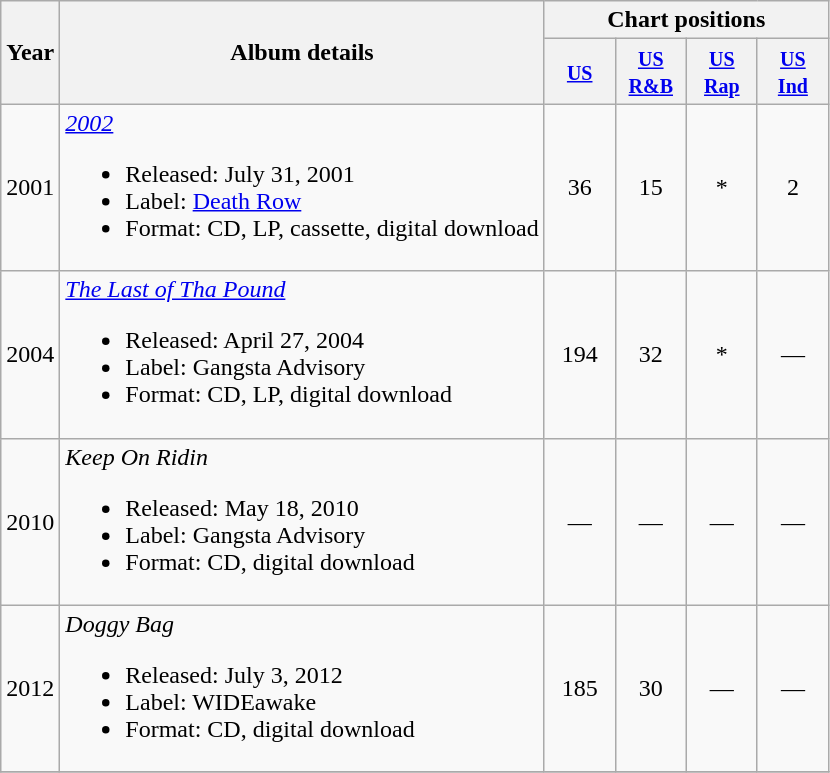<table class="wikitable">
<tr>
<th rowspan="2">Year</th>
<th rowspan="2">Album details</th>
<th colspan="4">Chart positions</th>
</tr>
<tr>
<th width="40"><small><a href='#'>US</a></small></th>
<th width="40"><small><a href='#'>US R&B</a></small></th>
<th width="40"><small><a href='#'>US Rap</a></small></th>
<th width="40"><small><a href='#'>US Ind</a></small></th>
</tr>
<tr>
<td>2001</td>
<td><em><a href='#'>2002</a></em><br><ul><li>Released: July 31, 2001</li><li>Label: <a href='#'>Death Row</a></li><li>Format: CD, LP, cassette, digital download</li></ul></td>
<td align="center">36</td>
<td align="center">15</td>
<td align="center">*</td>
<td align="center">2</td>
</tr>
<tr>
<td>2004</td>
<td><em><a href='#'>The Last of Tha Pound</a></em><br><ul><li>Released: April 27, 2004</li><li>Label: Gangsta Advisory</li><li>Format: CD, LP, digital download</li></ul></td>
<td align="center">194</td>
<td align="center">32</td>
<td align="center">*</td>
<td align="center">—</td>
</tr>
<tr>
<td>2010</td>
<td><em>Keep On Ridin</em><br><ul><li>Released: May 18, 2010</li><li>Label: Gangsta Advisory</li><li>Format: CD, digital download</li></ul></td>
<td align="center">—</td>
<td align="center">—</td>
<td align="center">—</td>
<td align="center">—</td>
</tr>
<tr>
<td>2012</td>
<td><em>Doggy Bag</em><br><ul><li>Released: July 3, 2012</li><li>Label: WIDEawake</li><li>Format: CD, digital download</li></ul></td>
<td align="center">185</td>
<td align="center">30</td>
<td align="center">—</td>
<td align="center">—</td>
</tr>
<tr>
</tr>
</table>
